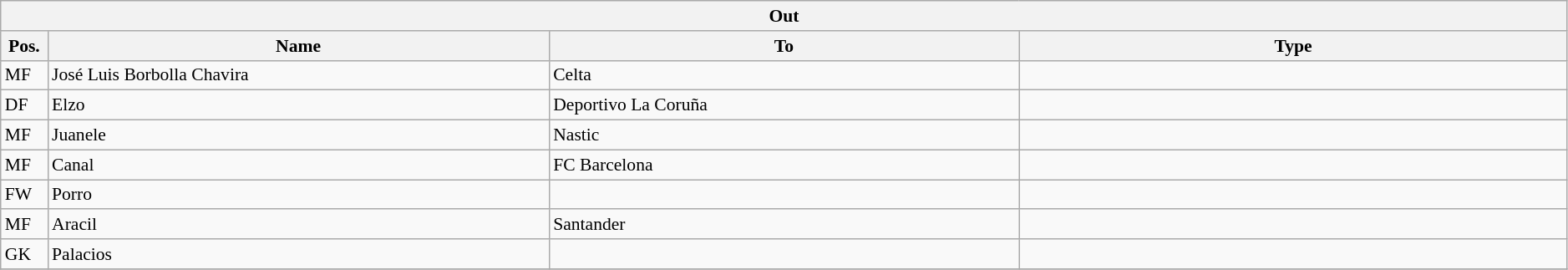<table class="wikitable" style="font-size:90%;width:99%;">
<tr>
<th colspan="4">Out</th>
</tr>
<tr>
<th width=3%>Pos.</th>
<th width=32%>Name</th>
<th width=30%>To</th>
<th width=35%>Type</th>
</tr>
<tr>
<td>MF</td>
<td>José Luis Borbolla Chavira</td>
<td>Celta</td>
<td></td>
</tr>
<tr>
<td>DF</td>
<td>Elzo</td>
<td>Deportivo La Coruña</td>
<td></td>
</tr>
<tr>
<td>MF</td>
<td>Juanele</td>
<td>Nastic</td>
<td></td>
</tr>
<tr>
<td>MF</td>
<td>Canal</td>
<td>FC Barcelona</td>
<td></td>
</tr>
<tr>
<td>FW</td>
<td>Porro</td>
<td></td>
<td></td>
</tr>
<tr>
<td>MF</td>
<td>Aracil</td>
<td>Santander</td>
<td></td>
</tr>
<tr>
<td>GK</td>
<td>Palacios</td>
<td></td>
<td></td>
</tr>
<tr>
</tr>
</table>
